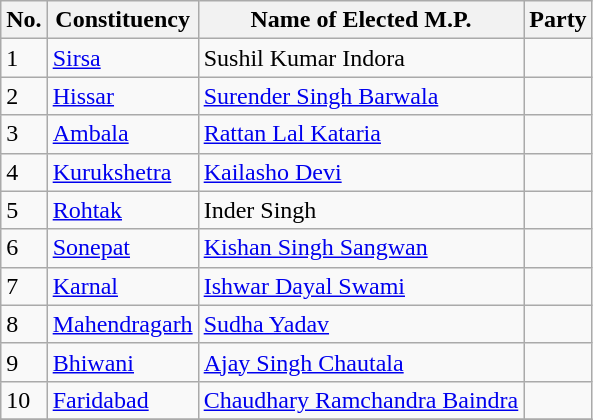<table class="wikitable sortable">
<tr>
<th>No.</th>
<th>Constituency</th>
<th>Name of Elected M.P.</th>
<th colspan="2">Party</th>
</tr>
<tr>
<td>1</td>
<td><a href='#'>Sirsa</a></td>
<td>Sushil Kumar Indora</td>
<td></td>
</tr>
<tr>
<td>2</td>
<td><a href='#'>Hissar</a></td>
<td><a href='#'>Surender Singh Barwala</a></td>
<td></td>
</tr>
<tr>
<td>3</td>
<td><a href='#'>Ambala</a></td>
<td><a href='#'>Rattan Lal Kataria</a></td>
<td></td>
</tr>
<tr>
<td>4</td>
<td><a href='#'>Kurukshetra</a></td>
<td><a href='#'>Kailasho Devi</a></td>
<td></td>
</tr>
<tr>
<td>5</td>
<td><a href='#'>Rohtak</a></td>
<td>Inder Singh</td>
<td></td>
</tr>
<tr>
<td>6</td>
<td><a href='#'>Sonepat</a></td>
<td><a href='#'>Kishan Singh Sangwan</a></td>
<td></td>
</tr>
<tr>
<td>7</td>
<td><a href='#'>Karnal</a></td>
<td><a href='#'>Ishwar Dayal Swami</a></td>
<td></td>
</tr>
<tr>
<td>8</td>
<td><a href='#'>Mahendragarh</a></td>
<td><a href='#'>Sudha Yadav</a></td>
<td></td>
</tr>
<tr>
<td>9</td>
<td><a href='#'>Bhiwani</a></td>
<td><a href='#'>Ajay Singh Chautala</a></td>
<td></td>
</tr>
<tr>
<td>10</td>
<td><a href='#'>Faridabad</a></td>
<td><a href='#'>Chaudhary Ramchandra Baindra</a></td>
<td></td>
</tr>
<tr>
</tr>
</table>
